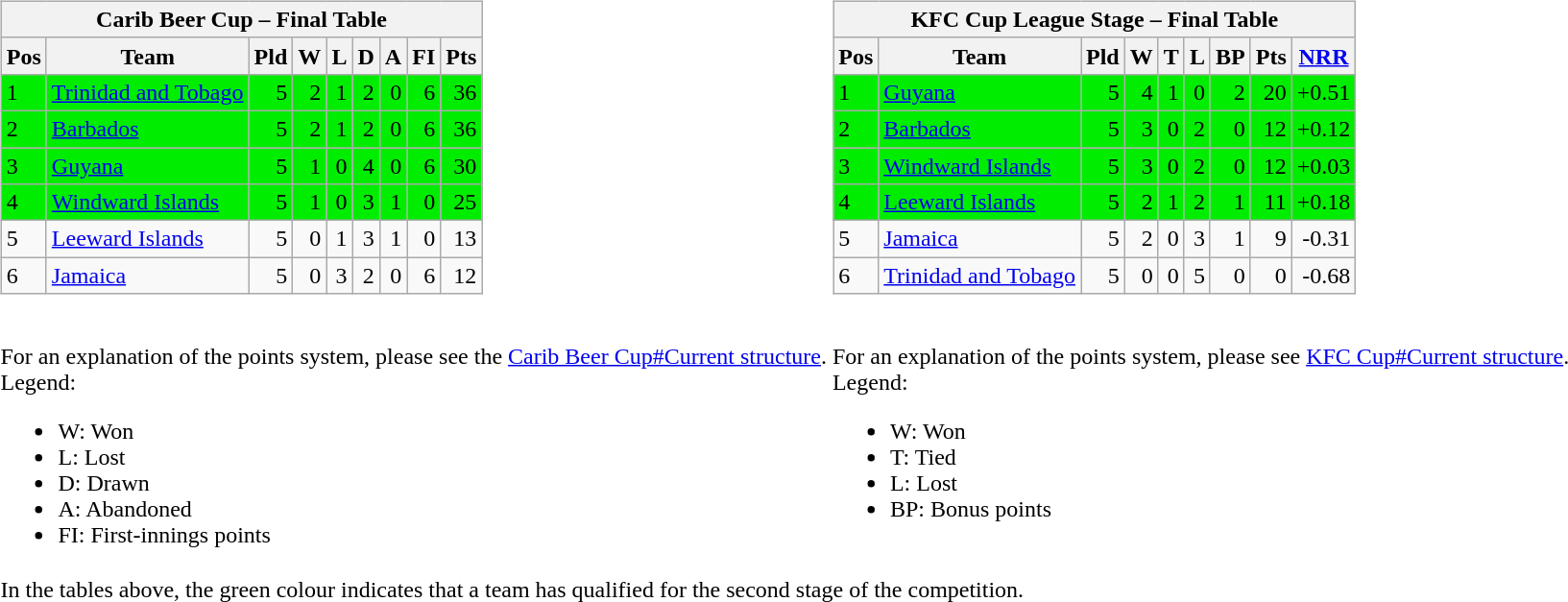<table>
<tr valign="top">
<td width=50%><br><div><table class="wikitable">
<tr>
<th colspan=9 style="border-right:0px;";>Carib Beer Cup – Final Table</th>
</tr>
<tr bgcolor="#efefef">
<th>Pos</th>
<th>Team</th>
<th>Pld</th>
<th>W</th>
<th>L</th>
<th>D</th>
<th>A</th>
<th>FI</th>
<th>Pts</th>
</tr>
<tr align="right" bgcolor="#00ed00">
<td align="left">1</td>
<td align="left"> <a href='#'>Trinidad and Tobago</a></td>
<td>5</td>
<td>2</td>
<td>1</td>
<td>2</td>
<td>0</td>
<td>6</td>
<td>36</td>
</tr>
<tr align="right" bgcolor="#00ed00">
<td align="left">2</td>
<td align="left"> <a href='#'>Barbados</a></td>
<td>5</td>
<td>2</td>
<td>1</td>
<td>2</td>
<td>0</td>
<td>6</td>
<td>36</td>
</tr>
<tr bgcolor="#00ed00"  align="right">
<td align="left">3</td>
<td align="left"> <a href='#'>Guyana</a></td>
<td>5</td>
<td>1</td>
<td>0</td>
<td>4</td>
<td>0</td>
<td>6</td>
<td>30</td>
</tr>
<tr bgcolor="#00ed00"  align="right">
<td align="left">4</td>
<td align="left"><a href='#'>Windward Islands</a></td>
<td>5</td>
<td>1</td>
<td>0</td>
<td>3</td>
<td>1</td>
<td>0</td>
<td>25</td>
</tr>
<tr align="right">
<td align="left">5</td>
<td align="left"><a href='#'>Leeward Islands</a></td>
<td>5</td>
<td>0</td>
<td>1</td>
<td>3</td>
<td>1</td>
<td>0</td>
<td>13</td>
</tr>
<tr align="right">
<td align="left">6</td>
<td align="left"> <a href='#'>Jamaica</a></td>
<td>5</td>
<td>0</td>
<td>3</td>
<td>2</td>
<td>0</td>
<td>6</td>
<td>12</td>
</tr>
</table>
</div><br>For an explanation of the points system, please see the <a href='#'>Carib Beer Cup#Current structure</a>.<br>Legend:<ul><li>W: Won</li><li>L: Lost</li><li>D: Drawn</li><li>A: Abandoned</li><li>FI: First-innings points</li></ul></td>
<td><br><div><table class="wikitable">
<tr>
<th colspan=9 style="border-right:0px;";>KFC Cup League Stage – Final Table</th>
</tr>
<tr bgcolor="#efefef">
<th>Pos</th>
<th>Team</th>
<th>Pld</th>
<th>W</th>
<th>T</th>
<th>L</th>
<th>BP</th>
<th>Pts</th>
<th><a href='#'>NRR</a></th>
</tr>
<tr bgcolor="#00ed00" align="right">
<td align="left">1</td>
<td align="left"> <a href='#'>Guyana</a></td>
<td>5</td>
<td>4</td>
<td>1</td>
<td>0</td>
<td>2</td>
<td>20</td>
<td>+0.51</td>
</tr>
<tr bgcolor="#00ed00" align="right">
<td align="left">2</td>
<td align="left"> <a href='#'>Barbados</a></td>
<td>5</td>
<td>3</td>
<td>0</td>
<td>2</td>
<td>0</td>
<td>12</td>
<td>+0.12</td>
</tr>
<tr bgcolor="#00ed00" align="right">
<td align="left">3</td>
<td align="left"><a href='#'>Windward Islands</a></td>
<td>5</td>
<td>3</td>
<td>0</td>
<td>2</td>
<td>0</td>
<td>12</td>
<td>+0.03</td>
</tr>
<tr bgcolor="#00ed00" align="right">
<td align="left">4</td>
<td align="left"><a href='#'>Leeward Islands</a></td>
<td>5</td>
<td>2</td>
<td>1</td>
<td>2</td>
<td>1</td>
<td>11</td>
<td>+0.18</td>
</tr>
<tr align="right">
<td align="left">5</td>
<td align="left"> <a href='#'>Jamaica</a></td>
<td>5</td>
<td>2</td>
<td>0</td>
<td>3</td>
<td>1</td>
<td>9</td>
<td>-0.31</td>
</tr>
<tr align="right">
<td align="left">6</td>
<td align="left"> <a href='#'>Trinidad and Tobago</a></td>
<td>5</td>
<td>0</td>
<td>0</td>
<td>5</td>
<td>0</td>
<td>0</td>
<td>-0.68</td>
</tr>
</table>
</div><br>For an explanation of the points system, please see <a href='#'>KFC Cup#Current structure</a>.<br>Legend:<ul><li>W: Won</li><li>T: Tied</li><li>L: Lost</li><li>BP: Bonus points</li></ul></td>
</tr>
<tr align="left">
<td colspan="2">In the tables above, the green colour indicates that a team has qualified for the second stage of the competition.</td>
</tr>
</table>
